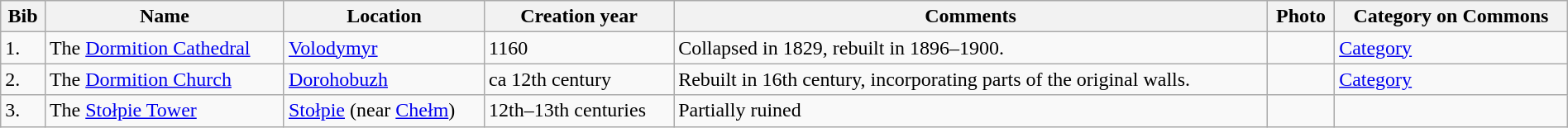<table class="wikitable sortable" width="100%">
<tr>
<th>Bib</th>
<th>Name</th>
<th>Location</th>
<th>Creation year</th>
<th>Comments</th>
<th>Photo</th>
<th>Category on Commons</th>
</tr>
<tr>
<td>1.</td>
<td>The <a href='#'>Dormition Cathedral</a></td>
<td><a href='#'>Volodymyr</a></td>
<td>1160</td>
<td>Collapsed in 1829, rebuilt in 1896–1900.</td>
<td></td>
<td><a href='#'>Category</a></td>
</tr>
<tr>
<td>2.</td>
<td>The <a href='#'>Dormition Church</a></td>
<td><a href='#'>Dorohobuzh</a></td>
<td>ca 12th century</td>
<td>Rebuilt in 16th century, incorporating parts of the original walls.</td>
<td></td>
<td><a href='#'>Category</a></td>
</tr>
<tr>
<td>3.</td>
<td>The <a href='#'>Stołpie Tower</a></td>
<td><a href='#'>Stołpie</a> (near <a href='#'>Chełm</a>)</td>
<td>12th–13th centuries</td>
<td>Partially ruined</td>
<td></td>
<td></td>
</tr>
</table>
